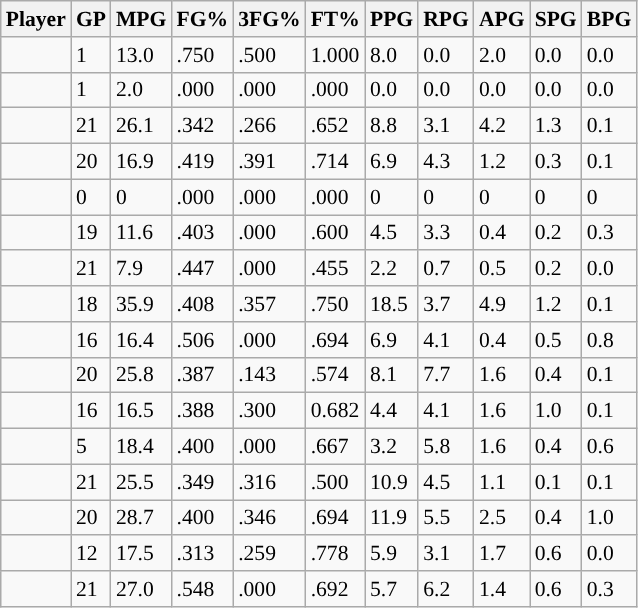<table class="wikitable sortable" style="font-size: 90%">
<tr>
<th>Player</th>
<th>GP</th>
<th>MPG</th>
<th>FG%</th>
<th>3FG%</th>
<th>FT%</th>
<th>PPG</th>
<th>RPG</th>
<th>APG</th>
<th>SPG</th>
<th>BPG</th>
</tr>
<tr>
<td></td>
<td>1</td>
<td>13.0</td>
<td>.750</td>
<td>.500</td>
<td>1.000</td>
<td>8.0</td>
<td>0.0</td>
<td>2.0</td>
<td>0.0</td>
<td>0.0</td>
</tr>
<tr>
<td></td>
<td>1</td>
<td>2.0</td>
<td>.000</td>
<td>.000</td>
<td>.000</td>
<td>0.0</td>
<td>0.0</td>
<td>0.0</td>
<td>0.0</td>
<td>0.0</td>
</tr>
<tr>
<td></td>
<td>21</td>
<td>26.1</td>
<td>.342</td>
<td>.266</td>
<td>.652</td>
<td>8.8</td>
<td>3.1</td>
<td>4.2</td>
<td>1.3</td>
<td>0.1</td>
</tr>
<tr>
<td></td>
<td>20</td>
<td>16.9</td>
<td>.419</td>
<td>.391</td>
<td>.714</td>
<td>6.9</td>
<td>4.3</td>
<td>1.2</td>
<td>0.3</td>
<td>0.1</td>
</tr>
<tr>
<td></td>
<td>0</td>
<td>0</td>
<td>.000</td>
<td>.000</td>
<td>.000</td>
<td>0</td>
<td>0</td>
<td>0</td>
<td>0</td>
<td>0</td>
</tr>
<tr>
<td></td>
<td>19</td>
<td>11.6</td>
<td>.403</td>
<td>.000</td>
<td>.600</td>
<td>4.5</td>
<td>3.3</td>
<td>0.4</td>
<td>0.2</td>
<td>0.3</td>
</tr>
<tr>
<td></td>
<td>21</td>
<td>7.9</td>
<td>.447</td>
<td>.000</td>
<td>.455</td>
<td>2.2</td>
<td>0.7</td>
<td>0.5</td>
<td>0.2</td>
<td>0.0</td>
</tr>
<tr>
<td></td>
<td>18</td>
<td>35.9</td>
<td>.408</td>
<td>.357</td>
<td>.750</td>
<td>18.5</td>
<td>3.7</td>
<td>4.9</td>
<td>1.2</td>
<td>0.1</td>
</tr>
<tr>
<td></td>
<td>16</td>
<td>16.4</td>
<td>.506</td>
<td>.000</td>
<td>.694</td>
<td>6.9</td>
<td>4.1</td>
<td>0.4</td>
<td>0.5</td>
<td>0.8</td>
</tr>
<tr>
<td></td>
<td>20</td>
<td>25.8</td>
<td>.387</td>
<td>.143</td>
<td>.574</td>
<td>8.1</td>
<td>7.7</td>
<td>1.6</td>
<td>0.4</td>
<td>0.1</td>
</tr>
<tr>
<td></td>
<td>16</td>
<td>16.5</td>
<td>.388</td>
<td>.300</td>
<td>0.682</td>
<td>4.4</td>
<td>4.1</td>
<td>1.6</td>
<td>1.0</td>
<td>0.1</td>
</tr>
<tr>
<td></td>
<td>5</td>
<td>18.4</td>
<td>.400</td>
<td>.000</td>
<td>.667</td>
<td>3.2</td>
<td>5.8</td>
<td>1.6</td>
<td>0.4</td>
<td>0.6</td>
</tr>
<tr>
<td></td>
<td>21</td>
<td>25.5</td>
<td>.349</td>
<td>.316</td>
<td>.500</td>
<td>10.9</td>
<td>4.5</td>
<td>1.1</td>
<td>0.1</td>
<td>0.1</td>
</tr>
<tr>
<td></td>
<td>20</td>
<td>28.7</td>
<td>.400</td>
<td>.346</td>
<td>.694</td>
<td>11.9</td>
<td>5.5</td>
<td>2.5</td>
<td>0.4</td>
<td>1.0</td>
</tr>
<tr>
<td></td>
<td>12</td>
<td>17.5</td>
<td>.313</td>
<td>.259</td>
<td>.778</td>
<td>5.9</td>
<td>3.1</td>
<td>1.7</td>
<td>0.6</td>
<td>0.0</td>
</tr>
<tr>
<td></td>
<td>21</td>
<td>27.0</td>
<td>.548</td>
<td>.000</td>
<td>.692</td>
<td>5.7</td>
<td>6.2</td>
<td>1.4</td>
<td>0.6</td>
<td>0.3</td>
</tr>
</table>
